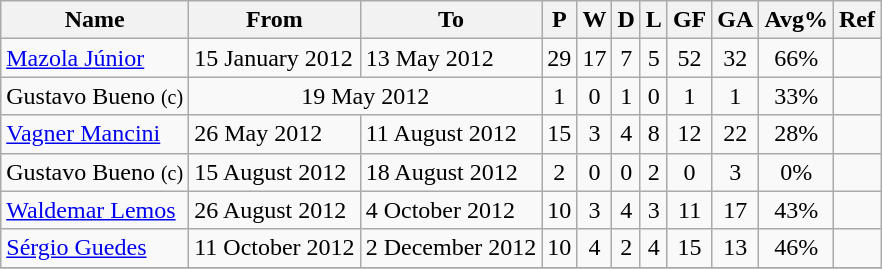<table class="wikitable sortable">
<tr>
<th>Name</th>
<th>From</th>
<th class="unsortable">To</th>
<th>P</th>
<th>W</th>
<th>D</th>
<th>L</th>
<th>GF</th>
<th>GA</th>
<th>Avg%</th>
<th>Ref</th>
</tr>
<tr>
<td align=left> <a href='#'>Mazola Júnior</a></td>
<td align=left>15 January 2012</td>
<td align=left>13 May 2012</td>
<td align=center>29</td>
<td align=center>17</td>
<td align=center>7</td>
<td align=center>5</td>
<td align=center>52</td>
<td align=center>32</td>
<td align=center>66%</td>
<td align=center></td>
</tr>
<tr>
<td align=left> Gustavo Bueno <small>(c)</small></td>
<td colspan="2" align=center>19 May 2012</td>
<td align=center>1</td>
<td align=center>0</td>
<td align=center>1</td>
<td align=center>0</td>
<td align=center>1</td>
<td align=center>1</td>
<td align=center>33%</td>
<td align=center></td>
</tr>
<tr>
<td align=left> <a href='#'>Vagner Mancini</a></td>
<td align=left>26 May 2012</td>
<td align=left>11 August 2012</td>
<td align=center>15</td>
<td align=center>3</td>
<td align=center>4</td>
<td align=center>8</td>
<td align=center>12</td>
<td align=center>22</td>
<td align=center>28%</td>
<td align=center></td>
</tr>
<tr>
<td align=left>  Gustavo Bueno <small>(c)</small></td>
<td align=left>15 August 2012</td>
<td align=left>18 August 2012</td>
<td align=center>2</td>
<td align=center>0</td>
<td align=center>0</td>
<td align=center>2</td>
<td align=center>0</td>
<td align=center>3</td>
<td align=center>0%</td>
<td align=center></td>
</tr>
<tr>
<td align=left> <a href='#'>Waldemar Lemos</a></td>
<td align=left>26 August 2012</td>
<td align=left>4 October 2012</td>
<td align=center>10</td>
<td align=center>3</td>
<td align=center>4</td>
<td align=center>3</td>
<td align=center>11</td>
<td align=center>17</td>
<td align=center>43%</td>
<td align=center></td>
</tr>
<tr>
<td align=left> <a href='#'>Sérgio Guedes</a></td>
<td align=left>11 October 2012</td>
<td align=left>2 December 2012</td>
<td align=center>10</td>
<td align=center>4</td>
<td align=center>2</td>
<td align=center>4</td>
<td align=center>15</td>
<td align=center>13</td>
<td align=center>46%</td>
<td align=center></td>
</tr>
<tr>
</tr>
</table>
